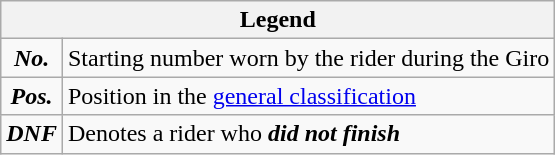<table class="wikitable">
<tr>
<th colspan=2>Legend</th>
</tr>
<tr>
<td align=center><strong><em>No.</em></strong></td>
<td>Starting number worn by the rider during the Giro</td>
</tr>
<tr>
<td align=center><strong><em>Pos.</em></strong></td>
<td>Position in the <a href='#'>general classification</a></td>
</tr>
<tr>
<td align=center><strong><em>DNF</em></strong></td>
<td>Denotes a rider who <strong><em>did not finish</em></strong></td>
</tr>
</table>
